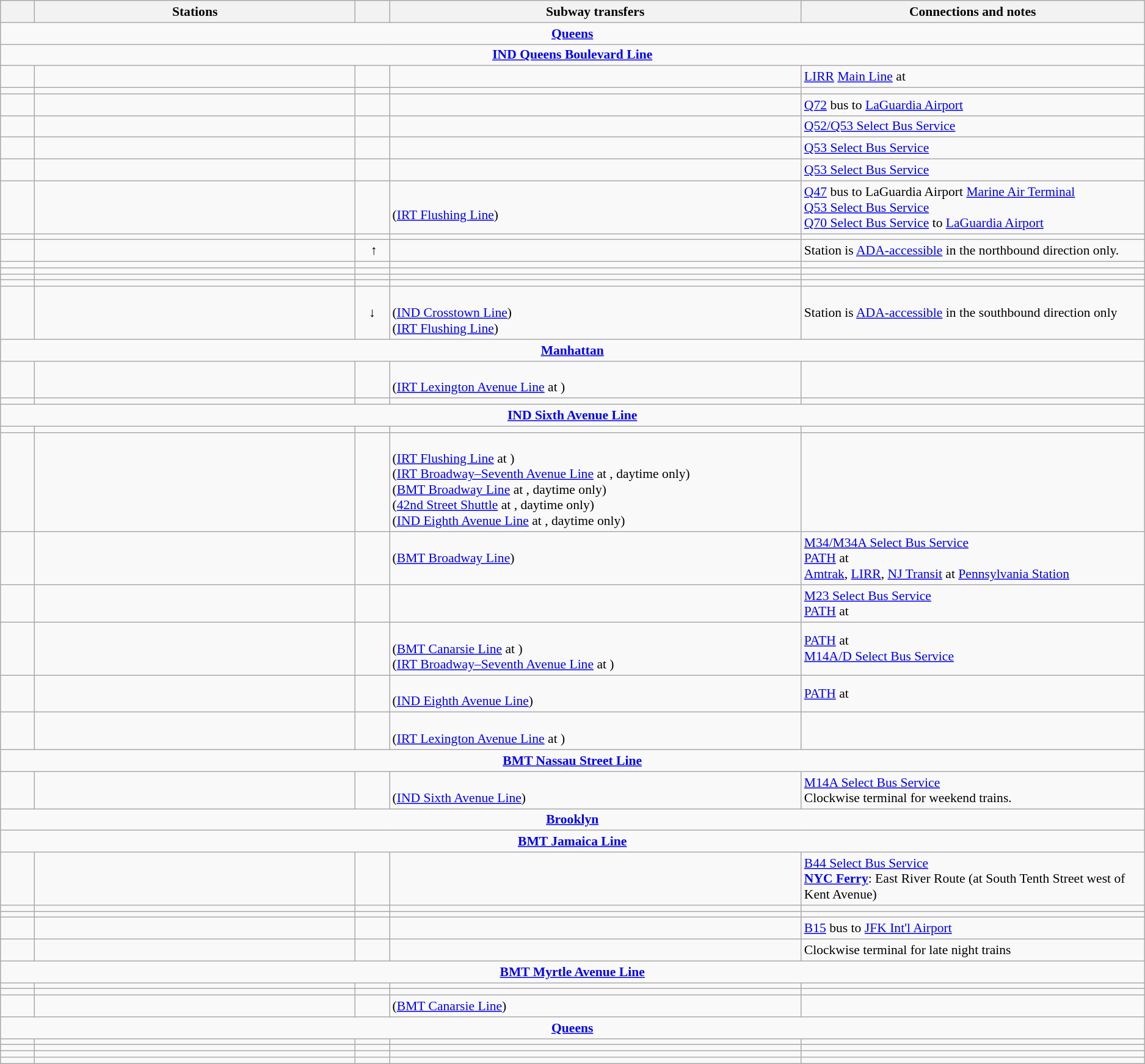<table class="wikitable collapsible" style="font-size:90%" summary="Service information for the M train and its stations, including service times, ADA-accessibility, subway transfers, and non-subway connections.">
<tr>
<th width="3%"></th>
<th width=28%>Stations</th>
<th width=3%></th>
<th width=36%>Subway transfers</th>
<th width=30%>Connections and notes</th>
</tr>
<tr>
<td colspan="5" style="font-weight:bold; text-align:center"><a href='#'>Queens</a></td>
</tr>
<tr>
<td colspan="5" style="font-weight:bold; text-align:center"><a href='#'>IND Queens Boulevard Line</a></td>
</tr>
<tr>
<td align="center"></td>
<td></td>
<td align="center"></td>
<td></td>
<td><a href='#'>LIRR</a> <a href='#'>Main Line</a> at </td>
</tr>
<tr>
<td align="center"></td>
<td></td>
<td></td>
<td></td>
<td></td>
</tr>
<tr>
<td align="center"></td>
<td></td>
<td></td>
<td></td>
<td><a href='#'>Q72</a> bus to <a href='#'>LaGuardia Airport</a></td>
</tr>
<tr>
<td align="center"></td>
<td></td>
<td></td>
<td></td>
<td><a href='#'>Q52/Q53 Select Bus Service</a></td>
</tr>
<tr>
<td align="center"></td>
<td></td>
<td></td>
<td></td>
<td><a href='#'>Q53 Select Bus Service</a></td>
</tr>
<tr>
<td align="center"></td>
<td></td>
<td></td>
<td></td>
<td><a href='#'>Q53 Select Bus Service</a></td>
</tr>
<tr>
<td align="center"></td>
<td></td>
<td align="center"></td>
<td><br> (<a href='#'>IRT Flushing Line</a>)</td>
<td><a href='#'>Q47</a> bus to LaGuardia Airport <a href='#'>Marine Air Terminal</a><br><a href='#'>Q53 Select Bus Service</a><br><a href='#'>Q70 Select Bus Service</a> to <a href='#'>LaGuardia Airport</a></td>
</tr>
<tr>
<td align="center"></td>
<td></td>
<td></td>
<td></td>
<td></td>
</tr>
<tr>
<td align="center"></td>
<td></td>
<td align=center> ↑</td>
<td></td>
<td>Station is <a href='#'>ADA-accessible</a> in the northbound direction only.</td>
</tr>
<tr>
<td align="center"></td>
<td></td>
<td></td>
<td></td>
<td></td>
</tr>
<tr>
<td align="center"></td>
<td></td>
<td></td>
<td></td>
<td></td>
</tr>
<tr>
<td align="center"></td>
<td></td>
<td></td>
<td></td>
<td></td>
</tr>
<tr>
<td align="center"></td>
<td></td>
<td style="text-align:center;"></td>
<td></td>
<td></td>
</tr>
<tr>
<td align="center"></td>
<td></td>
<td align="center"> ↓</td>
<td><br> (<a href='#'>IND Crosstown Line</a>)<br> (<a href='#'>IRT Flushing Line</a>)</td>
<td>Station is <a href='#'>ADA-accessible</a> in the southbound direction only</td>
</tr>
<tr>
<td colspan="5" style="font-weight:bold; text-align:center"><a href='#'>Manhattan</a></td>
</tr>
<tr>
<td align="center"></td>
<td></td>
<td align="center"></td>
<td><br> (<a href='#'>IRT Lexington Avenue Line</a> at )</td>
<td></td>
</tr>
<tr>
<td align="center"></td>
<td></td>
<td></td>
<td></td>
<td></td>
</tr>
<tr>
<td colspan="5" style="font-weight:bold; text-align:center"><a href='#'>IND Sixth Avenue Line</a></td>
</tr>
<tr>
<td align="center"></td>
<td></td>
<td align="center"></td>
<td> </td>
<td></td>
</tr>
<tr>
<td align="center"></td>
<td></td>
<td align="center"></td>
<td>  <br> (<a href='#'>IRT Flushing Line</a> at )<br> (<a href='#'>IRT Broadway–Seventh Avenue Line</a> at , daytime only)<br> (<a href='#'>BMT Broadway Line</a> at , daytime only)<br> (<a href='#'>42nd Street Shuttle</a> at , daytime only)<br> (<a href='#'>IND Eighth Avenue Line</a> at , daytime only)</td>
<td></td>
</tr>
<tr>
<td align="center"></td>
<td></td>
<td align="center"></td>
<td>  (<a href='#'>BMT Broadway Line</a>)</td>
<td><a href='#'>M34/M34A Select Bus Service</a><br><a href='#'>PATH</a> at <br><a href='#'>Amtrak</a>, <a href='#'>LIRR</a>, <a href='#'>NJ Transit</a> at <a href='#'>Pennsylvania Station</a></td>
</tr>
<tr>
<td align="center"></td>
<td></td>
<td></td>
<td></td>
<td><a href='#'>M23 Select Bus Service</a><br><a href='#'>PATH</a> at </td>
</tr>
<tr>
<td align="center"></td>
<td></td>
<td align=center></td>
<td><br> (<a href='#'>BMT Canarsie Line</a> at )<br> (<a href='#'>IRT Broadway–Seventh Avenue Line</a> at )</td>
<td><a href='#'>PATH</a> at <br><a href='#'>M14A/D Select Bus Service</a></td>
</tr>
<tr>
<td align="center"></td>
<td></td>
<td align="center"></td>
<td>  <br> (<a href='#'>IND Eighth Avenue Line</a>)</td>
<td><a href='#'>PATH</a> at </td>
</tr>
<tr>
<td align="center"></td>
<td></td>
<td align="center"></td>
<td>  <br> (<a href='#'>IRT Lexington Avenue Line</a> at )</td>
<td></td>
</tr>
<tr>
<td colspan="5" style="font-weight:bold; text-align:center"><a href='#'>BMT Nassau Street Line</a></td>
</tr>
<tr>
<td align="center"></td>
<td></td>
<td></td>
<td><br> (<a href='#'>IND Sixth Avenue Line</a>)</td>
<td><a href='#'>M14A Select Bus Service</a><br>Clockwise terminal for weekend trains.</td>
</tr>
<tr>
<td colspan="5" style="font-weight:bold; text-align:center"><a href='#'>Brooklyn</a></td>
</tr>
<tr>
<td colspan="5" style="font-weight:bold; text-align:center"><a href='#'>BMT Jamaica Line</a></td>
</tr>
<tr>
<td align="center"></td>
<td></td>
<td align="center"></td>
<td></td>
<td><a href='#'>B44 Select Bus Service</a> <br> <strong><a href='#'>NYC Ferry</a></strong>: East River Route (at South Tenth Street west of Kent Avenue)</td>
</tr>
<tr>
<td align="center"></td>
<td></td>
<td></td>
<td></td>
<td></td>
</tr>
<tr>
<td align="center"></td>
<td></td>
<td></td>
<td></td>
<td></td>
</tr>
<tr>
<td align="center"></td>
<td></td>
<td align="center"></td>
<td></td>
<td><a href='#'>B15</a> bus to <a href='#'>JFK Int'l Airport</a></td>
</tr>
<tr>
<td align="center"></td>
<td></td>
<td></td>
<td></td>
<td>Clockwise terminal for late night trains</td>
</tr>
<tr>
<td colspan="5" style="font-weight:bold; text-align:center"><a href='#'>BMT Myrtle Avenue Line</a></td>
</tr>
<tr>
<td align="center"></td>
<td></td>
<td></td>
<td></td>
<td></td>
</tr>
<tr>
<td align="center"></td>
<td></td>
<td></td>
<td></td>
<td></td>
</tr>
<tr>
<td align="center"></td>
<td></td>
<td align="center"></td>
<td> (<a href='#'>BMT Canarsie Line</a>)</td>
<td></td>
</tr>
<tr>
<td colspan="5" style="font-weight:bold; text-align:center"><a href='#'>Queens</a></td>
</tr>
<tr>
<td align="center"></td>
<td></td>
<td></td>
<td></td>
<td></td>
</tr>
<tr>
<td align="center"></td>
<td></td>
<td></td>
<td></td>
<td></td>
</tr>
<tr>
<td align="center"></td>
<td></td>
<td></td>
<td></td>
<td></td>
</tr>
<tr>
<td align="center"></td>
<td></td>
<td align="center"></td>
<td></td>
<td></td>
</tr>
</table>
